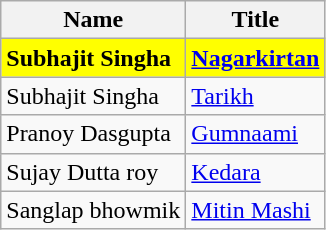<table class="wikitable">
<tr>
<th>Name</th>
<th>Title</th>
</tr>
<tr>
<td style="background:#FFFF00"><strong>Subhajit Singha</strong></td>
<td style="background:#FFFF00"><strong><a href='#'>Nagarkirtan</a></strong></td>
</tr>
<tr>
<td>Subhajit Singha</td>
<td><a href='#'>Tarikh</a></td>
</tr>
<tr>
<td>Pranoy Dasgupta</td>
<td><a href='#'>Gumnaami</a></td>
</tr>
<tr>
<td>Sujay Dutta roy</td>
<td><a href='#'>Kedara</a></td>
</tr>
<tr>
<td>Sanglap bhowmik</td>
<td><a href='#'>Mitin Mashi</a></td>
</tr>
</table>
